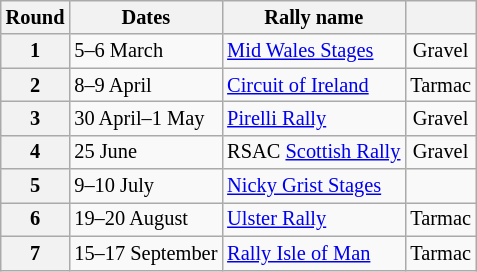<table class="wikitable" style="font-size: 85%">
<tr>
<th>Round</th>
<th>Dates</th>
<th>Rally name</th>
<th></th>
</tr>
<tr>
<th>1</th>
<td>5–6 March</td>
<td><a href='#'>Mid Wales Stages</a></td>
<td style="text-align:center;">Gravel</td>
</tr>
<tr>
<th>2</th>
<td>8–9 April</td>
<td><a href='#'>Circuit of Ireland</a></td>
<td style="text-align:center;">Tarmac</td>
</tr>
<tr>
<th>3</th>
<td>30 April–1 May</td>
<td><a href='#'>Pirelli Rally</a></td>
<td style="text-align:center;">Gravel</td>
</tr>
<tr>
<th>4</th>
<td>25 June</td>
<td>RSAC <a href='#'>Scottish Rally</a></td>
<td style="text-align:center;">Gravel</td>
</tr>
<tr>
<th>5</th>
<td>9–10 July</td>
<td><a href='#'>Nicky Grist Stages</a></td>
<td style="text-align:center;"></td>
</tr>
<tr>
<th>6</th>
<td>19–20 August</td>
<td><a href='#'>Ulster Rally</a></td>
<td style="text-align:center;">Tarmac</td>
</tr>
<tr>
<th>7</th>
<td>15–17 September</td>
<td><a href='#'>Rally Isle of Man</a></td>
<td style="text-align:center;">Tarmac</td>
</tr>
</table>
